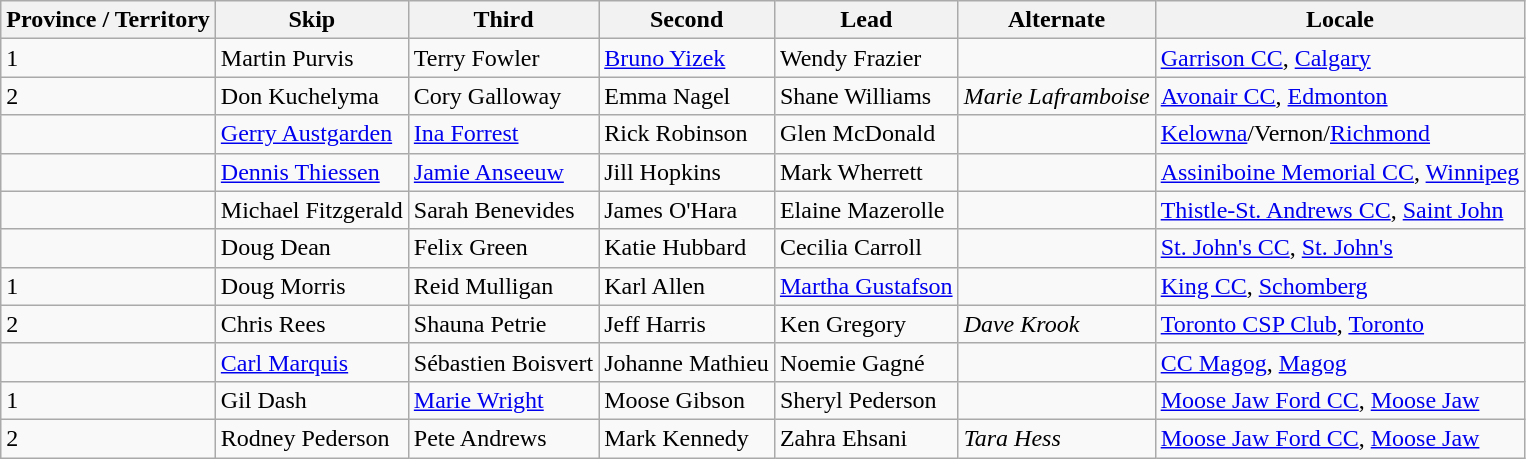<table class="wikitable">
<tr>
<th scope="col">Province / Territory</th>
<th scope="col">Skip</th>
<th scope="col">Third</th>
<th scope="col">Second</th>
<th scope="col">Lead</th>
<th scope="col">Alternate</th>
<th scope="col">Locale</th>
</tr>
<tr>
<td> 1</td>
<td>Martin Purvis</td>
<td>Terry Fowler</td>
<td><a href='#'>Bruno Yizek</a></td>
<td>Wendy Frazier</td>
<td></td>
<td><a href='#'>Garrison CC</a>, <a href='#'>Calgary</a></td>
</tr>
<tr>
<td> 2</td>
<td>Don Kuchelyma</td>
<td>Cory Galloway</td>
<td>Emma Nagel</td>
<td>Shane Williams</td>
<td><em>Marie Laframboise</em></td>
<td><a href='#'>Avonair CC</a>, <a href='#'>Edmonton</a></td>
</tr>
<tr>
<td></td>
<td><a href='#'>Gerry Austgarden</a></td>
<td><a href='#'>Ina Forrest</a></td>
<td>Rick Robinson</td>
<td>Glen McDonald</td>
<td></td>
<td><a href='#'>Kelowna</a>/Vernon/<a href='#'>Richmond</a></td>
</tr>
<tr>
<td></td>
<td><a href='#'>Dennis Thiessen</a></td>
<td><a href='#'>Jamie Anseeuw</a></td>
<td>Jill Hopkins</td>
<td>Mark Wherrett</td>
<td></td>
<td><a href='#'>Assiniboine Memorial CC</a>, <a href='#'>Winnipeg</a></td>
</tr>
<tr>
<td></td>
<td>Michael Fitzgerald</td>
<td>Sarah Benevides</td>
<td>James O'Hara</td>
<td>Elaine Mazerolle</td>
<td></td>
<td><a href='#'>Thistle-St. Andrews CC</a>, <a href='#'>Saint John</a></td>
</tr>
<tr>
<td></td>
<td>Doug Dean</td>
<td>Felix Green</td>
<td>Katie Hubbard</td>
<td>Cecilia Carroll</td>
<td></td>
<td><a href='#'>St. John's CC</a>, <a href='#'>St. John's</a></td>
</tr>
<tr>
<td> 1</td>
<td>Doug Morris</td>
<td>Reid Mulligan</td>
<td>Karl Allen</td>
<td><a href='#'>Martha Gustafson</a></td>
<td></td>
<td><a href='#'>King CC</a>, <a href='#'>Schomberg</a></td>
</tr>
<tr>
<td> 2</td>
<td>Chris Rees</td>
<td>Shauna Petrie</td>
<td>Jeff Harris</td>
<td>Ken Gregory</td>
<td><em>Dave Krook</em></td>
<td><a href='#'>Toronto CSP Club</a>, <a href='#'>Toronto</a></td>
</tr>
<tr>
<td></td>
<td><a href='#'>Carl Marquis</a></td>
<td>Sébastien Boisvert</td>
<td>Johanne Mathieu</td>
<td>Noemie Gagné</td>
<td></td>
<td><a href='#'>CC Magog</a>, <a href='#'>Magog</a></td>
</tr>
<tr>
<td> 1</td>
<td>Gil Dash</td>
<td><a href='#'>Marie Wright</a></td>
<td>Moose Gibson</td>
<td>Sheryl Pederson</td>
<td></td>
<td><a href='#'>Moose Jaw Ford CC</a>, <a href='#'>Moose Jaw</a></td>
</tr>
<tr>
<td> 2</td>
<td>Rodney Pederson</td>
<td>Pete Andrews</td>
<td>Mark Kennedy</td>
<td>Zahra Ehsani</td>
<td><em>Tara Hess</em></td>
<td><a href='#'>Moose Jaw Ford CC</a>, <a href='#'>Moose Jaw</a></td>
</tr>
</table>
